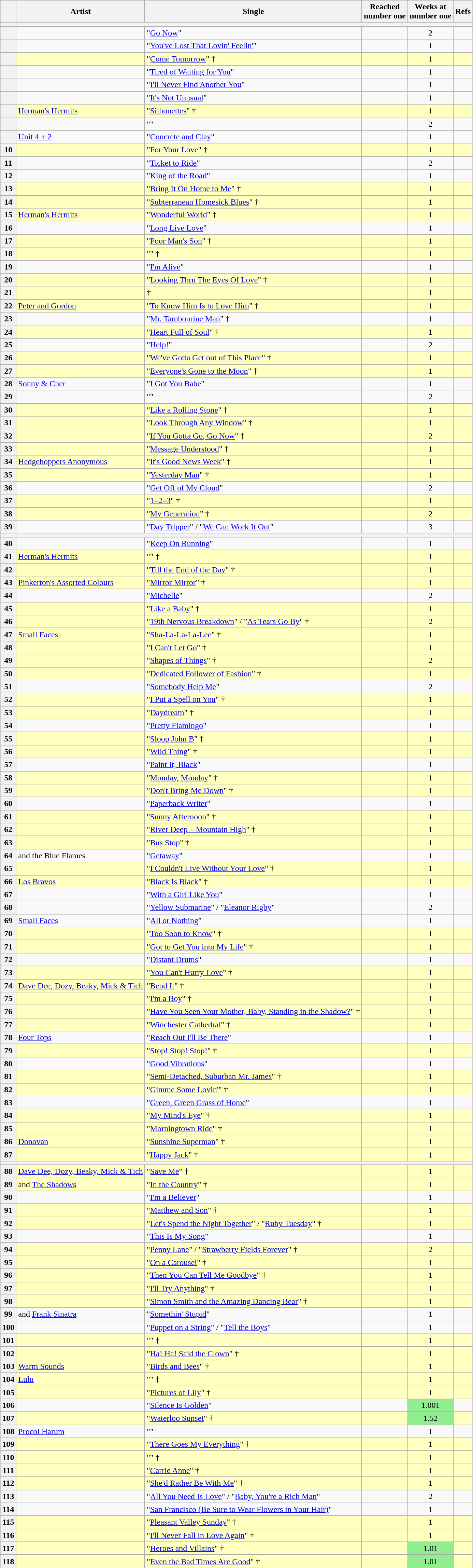<table class="wikitable plainrowheaders sortable">
<tr>
<th scope=col></th>
<th scope=col>Artist</th>
<th scope=col>Single</th>
<th scope=col>Reached<br>number one</th>
<th scope=col>Weeks at<br>number one</th>
<th scope=col class="unsortable">Refs</th>
</tr>
<tr class="unsortable">
<th scope=row style="text-align:center;" colspan=7></th>
</tr>
<tr>
<th scope=row style="text-align:center;"></th>
<td></td>
<td>"<a href='#'>Go Now</a>"</td>
<td></td>
<td style="text-align:center;">2</td>
<td style="text-align:center;"></td>
</tr>
<tr>
<th scope=row style="text-align:center;"></th>
<td></td>
<td>"<a href='#'>You've Lost That Lovin' Feelin'</a>"</td>
<td></td>
<td style="text-align:center;">1</td>
<td style="text-align:center;"></td>
</tr>
<tr style="background:#ffffbf;">
<th scope=row style="text-align:center;"></th>
<td></td>
<td>"<a href='#'>Come Tomorrow</a>" †</td>
<td></td>
<td style="text-align:center;">1</td>
<td style="text-align:center;"></td>
</tr>
<tr>
<th scope=row style="text-align:center;"></th>
<td></td>
<td>"<a href='#'>Tired of Waiting for You</a>"</td>
<td></td>
<td style="text-align:center;">1</td>
<td style="text-align:center;"></td>
</tr>
<tr>
<th scope=row style="text-align:center;"></th>
<td></td>
<td>"<a href='#'>I'll Never Find Another You</a>"</td>
<td></td>
<td style="text-align:center;">1</td>
<td style="text-align:center;"></td>
</tr>
<tr>
<th scope=row style="text-align:center;"></th>
<td></td>
<td>"<a href='#'>It's Not Unusual</a>"</td>
<td></td>
<td style="text-align:center;">1</td>
<td style="text-align:center;"></td>
</tr>
<tr style="background:#ffffbf;">
<th scope=row style="text-align:center;"></th>
<td><a href='#'>Herman's Hermits</a></td>
<td>"<a href='#'>Silhouettes</a>" †</td>
<td></td>
<td style="text-align:center;">1</td>
<td style="text-align:center;"></td>
</tr>
<tr>
<th scope=row style="text-align:center;"></th>
<td></td>
<td>""</td>
<td></td>
<td style="text-align:center;">2</td>
<td style="text-align:center;"></td>
</tr>
<tr>
<th scope=row style="text-align:center;"></th>
<td><a href='#'>Unit 4 + 2</a></td>
<td>"<a href='#'>Concrete and Clay</a>"</td>
<td></td>
<td style="text-align:center;">1</td>
<td style="text-align:center;"></td>
</tr>
<tr style="background:#ffffbf;">
<th scope=row style="text-align:center;">10</th>
<td></td>
<td>"<a href='#'>For Your Love</a>" †</td>
<td></td>
<td style="text-align:center;">1</td>
<td style="text-align:center;"></td>
</tr>
<tr>
<th scope=row style="text-align:center;">11</th>
<td></td>
<td>"<a href='#'>Ticket to Ride</a>"</td>
<td></td>
<td style="text-align:center;">2</td>
<td style="text-align:center;"></td>
</tr>
<tr>
<th scope=row style="text-align:center;">12</th>
<td></td>
<td>"<a href='#'>King of the Road</a>"</td>
<td></td>
<td style="text-align:center;">1</td>
<td style="text-align:center;"></td>
</tr>
<tr style="background:#ffffbf;">
<th scope=row style="text-align:center;">13</th>
<td></td>
<td>"<a href='#'>Bring It On Home to Me</a>" †</td>
<td></td>
<td style="text-align:center;">1</td>
<td style="text-align:center;"></td>
</tr>
<tr style="background:#ffffbf;">
<th scope=row style="text-align:center;">14</th>
<td></td>
<td>"<a href='#'>Subterranean Homesick Blues</a>" †</td>
<td></td>
<td style="text-align:center;">1</td>
<td style="text-align:center;"></td>
</tr>
<tr style="background:#ffffbf;">
<th scope=row style="text-align:center;">15</th>
<td><a href='#'>Herman's Hermits</a></td>
<td>"<a href='#'>Wonderful World</a>" †</td>
<td></td>
<td style="text-align:center;">1</td>
<td style="text-align:center;"></td>
</tr>
<tr>
<th scope=row style="text-align:center;">16</th>
<td></td>
<td>"<a href='#'>Long Live Love</a>"</td>
<td></td>
<td style="text-align:center;">1</td>
<td style="text-align:center;"></td>
</tr>
<tr style="background:#ffffbf;">
<th scope=row style="text-align:center;">17</th>
<td></td>
<td>"<a href='#'>Poor Man's Son</a>" †</td>
<td></td>
<td style="text-align:center;">1</td>
<td style="text-align:center;"></td>
</tr>
<tr style="background:#ffffbf;">
<th scope=row style="text-align:center;">18</th>
<td></td>
<td>"" †</td>
<td></td>
<td style="text-align:center;">1</td>
<td style="text-align:center;"></td>
</tr>
<tr>
<th scope=row style="text-align:center;">19</th>
<td></td>
<td>"<a href='#'>I'm Alive</a>"</td>
<td></td>
<td style="text-align:center;">1</td>
<td style="text-align:center;"></td>
</tr>
<tr style="background:#ffffbf;">
<th scope=row style="text-align:center;">20</th>
<td></td>
<td>"<a href='#'>Looking Thru The Eyes Of Love</a>" †</td>
<td></td>
<td style="text-align:center;">1</td>
<td style="text-align:center;"></td>
</tr>
<tr style="background:#ffffbf;">
<th scope=row style="text-align:center;">21</th>
<td></td>
<td><em></em>  †</td>
<td></td>
<td style="text-align:center;">1</td>
<td style="text-align:center;"></td>
</tr>
<tr style="background:#ffffbf;">
<th scope=row style="text-align:center;">22</th>
<td><a href='#'>Peter and Gordon</a></td>
<td>"<a href='#'>To Know Him Is to Love Him</a>" †</td>
<td></td>
<td style="text-align:center;">1</td>
<td style="text-align:center;"></td>
</tr>
<tr>
<th scope=row style="text-align:center;">23</th>
<td></td>
<td>"<a href='#'>Mr. Tambourine Man</a>" †</td>
<td></td>
<td style="text-align:center;">1</td>
<td style="text-align:center;"></td>
</tr>
<tr style="background:#ffffbf;">
<th scope=row style="text-align:center;">24</th>
<td></td>
<td>"<a href='#'>Heart Full of Soul</a>" †</td>
<td></td>
<td style="text-align:center;">1</td>
<td style="text-align:center;"></td>
</tr>
<tr>
<th scope=row style="text-align:center;">25</th>
<td></td>
<td>"<a href='#'>Help!</a>"</td>
<td></td>
<td style="text-align:center;">2</td>
<td style="text-align:center;"></td>
</tr>
<tr style="background:#ffffbf;">
<th scope=row style="text-align:center;">26</th>
<td></td>
<td>"<a href='#'>We've Gotta Get out of This Place</a>" †</td>
<td></td>
<td style="text-align:center;">1</td>
<td style="text-align:center;"></td>
</tr>
<tr style="background:#ffffbf;">
<th scope=row style="text-align:center;">27</th>
<td></td>
<td>"<a href='#'>Everyone's Gone to the Moon</a>" †</td>
<td></td>
<td style="text-align:center;">1</td>
<td style="text-align:center;"></td>
</tr>
<tr>
<th scope=row style="text-align:center;">28</th>
<td><a href='#'>Sonny & Cher</a></td>
<td>"<a href='#'>I Got You Babe</a>"</td>
<td></td>
<td style="text-align:center;">1</td>
<td style="text-align:center;"></td>
</tr>
<tr>
<th scope=row style="text-align:center;">29</th>
<td></td>
<td>""</td>
<td></td>
<td style="text-align:center;">2</td>
<td style="text-align:center;"></td>
</tr>
<tr style="background:#ffffbf;">
<th scope=row style="text-align:center;">30</th>
<td></td>
<td>"<a href='#'>Like a Rolling Stone</a>" †</td>
<td></td>
<td style="text-align:center;">1</td>
<td style="text-align:center;"></td>
</tr>
<tr style="background:#ffffbf;">
<th scope=row style="text-align:center;">31</th>
<td></td>
<td>"<a href='#'>Look Through Any Window</a>" †</td>
<td></td>
<td style="text-align:center;">1</td>
<td style="text-align:center;"></td>
</tr>
<tr style="background:#ffffbf;">
<th scope=row style="text-align:center;">32</th>
<td></td>
<td>"<a href='#'>If You Gotta Go, Go Now</a>" †</td>
<td></td>
<td style="text-align:center;">2</td>
<td style="text-align:center;"></td>
</tr>
<tr style="background:#ffffbf;">
<th scope=row style="text-align:center;">33</th>
<td></td>
<td>"<a href='#'>Message Understood</a>" †</td>
<td></td>
<td style="text-align:center;">1</td>
<td style="text-align:center;"></td>
</tr>
<tr style="background:#ffffbf;">
<th scope=row style="text-align:center;">34</th>
<td><a href='#'>Hedgehoppers Anonymous</a></td>
<td>"<a href='#'>It's Good News Week</a>" †</td>
<td></td>
<td style="text-align:center;">1</td>
<td style="text-align:center;"></td>
</tr>
<tr style="background:#ffffbf;">
<th scope=row style="text-align:center;">35</th>
<td></td>
<td>"<a href='#'>Yesterday Man</a>" †</td>
<td></td>
<td style="text-align:center;">1</td>
<td style="text-align:center;"></td>
</tr>
<tr>
<th scope=row style="text-align:center;">36</th>
<td></td>
<td>"<a href='#'>Get Off of My Cloud</a>"</td>
<td></td>
<td style="text-align:center;">2</td>
<td style="text-align:center;"></td>
</tr>
<tr style="background:#ffffbf;">
<th scope=row style="text-align:center;">37</th>
<td></td>
<td>"<a href='#'>1–2–3</a>" †</td>
<td></td>
<td style="text-align:center;">1</td>
<td style="text-align:center;"></td>
</tr>
<tr style="background:#ffffbf;">
<th scope=row style="text-align:center;">38</th>
<td></td>
<td>"<a href='#'>My Generation</a>" †</td>
<td></td>
<td style="text-align:center;">2</td>
<td style="text-align:center;"></td>
</tr>
<tr>
<th scope=row style="text-align:center;">39</th>
<td></td>
<td>"<a href='#'>Day Tripper</a>" / "<a href='#'>We Can Work It Out</a>"</td>
<td></td>
<td style="text-align:center;">3</td>
<td style="text-align:center;"></td>
</tr>
<tr class="unsortable">
<th scope=row style="text-align:center;" colspan=7></th>
</tr>
<tr>
<th scope=row style="text-align:center;">40</th>
<td></td>
<td>"<a href='#'>Keep On Running</a>"</td>
<td></td>
<td style="text-align:center;">1</td>
<td style="text-align:center;"></td>
</tr>
<tr style="background:#ffffbf;">
<th scope=row style="text-align:center;">41</th>
<td><a href='#'>Herman's Hermits</a></td>
<td>"" †</td>
<td></td>
<td style="text-align:center;">1</td>
<td style="text-align:center;"></td>
</tr>
<tr style="background:#ffffbf;">
<th scope=row style="text-align:center;">42</th>
<td></td>
<td>"<a href='#'>Till the End of the Day</a>" †</td>
<td></td>
<td style="text-align:center;">1</td>
<td style="text-align:center;"></td>
</tr>
<tr style="background:#ffffbf;">
<th scope=row style="text-align:center;">43</th>
<td><a href='#'>Pinkerton's Assorted Colours</a></td>
<td>"<a href='#'>Mirror Mirror</a>" †</td>
<td></td>
<td style="text-align:center;">1</td>
<td style="text-align:center;"></td>
</tr>
<tr>
<th scope=row style="text-align:center;">44</th>
<td></td>
<td>"<a href='#'>Michelle</a>"</td>
<td></td>
<td style="text-align:center;">2</td>
<td style="text-align:center;"></td>
</tr>
<tr style="background:#ffffbf;">
<th scope=row style="text-align:center;">45</th>
<td></td>
<td>"<a href='#'>Like a Baby</a>" †</td>
<td></td>
<td style="text-align:center;">1</td>
<td style="text-align:center;"></td>
</tr>
<tr style="background:#ffffbf;">
<th scope=row style="text-align:center;">46</th>
<td></td>
<td>"<a href='#'>19th Nervous Breakdown</a>" / "<a href='#'>As Tears Go By</a>" †</td>
<td></td>
<td style="text-align:center;">2</td>
<td style="text-align:center;"></td>
</tr>
<tr style="background:#ffffbf;">
<th scope=row style="text-align:center;">47</th>
<td><a href='#'>Small Faces</a></td>
<td>"<a href='#'>Sha-La-La-La-Lee</a>" †</td>
<td></td>
<td style="text-align:center;">1</td>
<td style="text-align:center;"></td>
</tr>
<tr style="background:#ffffbf;">
<th scope=row style="text-align:center;">48</th>
<td></td>
<td>"<a href='#'>I Can't Let Go</a>" †</td>
<td></td>
<td style="text-align:center;">1</td>
<td style="text-align:center;"></td>
</tr>
<tr style="background:#ffffbf;">
<th scope=row style="text-align:center;">49</th>
<td></td>
<td>"<a href='#'>Shapes of Things</a>" †</td>
<td></td>
<td style="text-align:center;">2</td>
<td style="text-align:center;"></td>
</tr>
<tr style="background:#ffffbf;">
<th scope=row style="text-align:center;">50</th>
<td></td>
<td>"<a href='#'>Dedicated Follower of Fashion</a>" †</td>
<td></td>
<td style="text-align:center;">1</td>
<td style="text-align:center;"></td>
</tr>
<tr>
<th scope=row style="text-align:center;">51</th>
<td></td>
<td>"<a href='#'>Somebody Help Me</a>"</td>
<td></td>
<td style="text-align:center;">2</td>
<td style="text-align:center;"></td>
</tr>
<tr style="background:#ffffbf;">
<th scope=row style="text-align:center;">52</th>
<td></td>
<td>"<a href='#'>I Put a Spell on You</a>" †</td>
<td></td>
<td style="text-align:center;">1</td>
<td style="text-align:center;"></td>
</tr>
<tr style="background:#ffffbf;">
<th scope=row style="text-align:center;">53</th>
<td></td>
<td>"<a href='#'>Daydream</a>" †</td>
<td></td>
<td style="text-align:center;">1</td>
<td style="text-align:center;"></td>
</tr>
<tr>
<th scope=row style="text-align:center;">54</th>
<td></td>
<td>"<a href='#'>Pretty Flamingo</a>"</td>
<td></td>
<td style="text-align:center;">1</td>
<td style="text-align:center;"></td>
</tr>
<tr style="background:#ffffbf;">
<th scope=row style="text-align:center;">55</th>
<td></td>
<td>"<a href='#'>Sloop John B</a>" †</td>
<td></td>
<td style="text-align:center;">1</td>
<td style="text-align:center;"></td>
</tr>
<tr style="background:#ffffbf;">
<th scope=row style="text-align:center;">56</th>
<td></td>
<td>"<a href='#'>Wild Thing</a>" †</td>
<td></td>
<td style="text-align:center;">1</td>
<td style="text-align:center;"></td>
</tr>
<tr>
<th scope=row style="text-align:center;">57</th>
<td></td>
<td>"<a href='#'>Paint It, Black</a>"</td>
<td></td>
<td style="text-align:center;">1</td>
<td style="text-align:center;"></td>
</tr>
<tr style="background:#ffffbf;">
<th scope=row style="text-align:center;">58</th>
<td></td>
<td>"<a href='#'>Monday, Monday</a>" †</td>
<td></td>
<td style="text-align:center;">1</td>
<td style="text-align:center;"></td>
</tr>
<tr style="background:#ffffbf;">
<th scope=row style="text-align:center;">59</th>
<td></td>
<td>"<a href='#'>Don't Bring Me Down</a>" †</td>
<td></td>
<td style="text-align:center;">1</td>
<td style="text-align:center;"></td>
</tr>
<tr>
<th scope=row style="text-align:center;">60</th>
<td></td>
<td>"<a href='#'>Paperback Writer</a>"</td>
<td></td>
<td style="text-align:center;">1</td>
<td style="text-align:center;"></td>
</tr>
<tr style="background:#ffffbf;">
<th scope=row style="text-align:center;">61</th>
<td></td>
<td>"<a href='#'>Sunny Afternoon</a>" †</td>
<td></td>
<td style="text-align:center;">1</td>
<td style="text-align:center;"></td>
</tr>
<tr style="background:#ffffbf;">
<th scope=row style="text-align:center;">62</th>
<td></td>
<td>"<a href='#'>River Deep – Mountain High</a>" †</td>
<td></td>
<td style="text-align:center;">1</td>
<td style="text-align:center;"></td>
</tr>
<tr style="background:#ffffbf;">
<th scope=row style="text-align:center;">63</th>
<td></td>
<td>"<a href='#'>Bus Stop</a>" †</td>
<td></td>
<td style="text-align:center;">1</td>
<td style="text-align:center;"></td>
</tr>
<tr>
<th scope=row style="text-align:center;">64</th>
<td> and the Blue Flames</td>
<td>"<a href='#'>Getaway</a>"</td>
<td></td>
<td style="text-align:center;">1</td>
<td style="text-align:center;"></td>
</tr>
<tr style="background:#ffffbf;">
<th scope=row style="text-align:center;">65</th>
<td></td>
<td>"<a href='#'>I Couldn't Live Without Your Love</a>" †</td>
<td></td>
<td style="text-align:center;">1</td>
<td style="text-align:center;"></td>
</tr>
<tr style="background:#ffffbf;">
<th scope=row style="text-align:center;">66</th>
<td><a href='#'>Los Bravos</a></td>
<td>"<a href='#'>Black Is Black</a>" †</td>
<td></td>
<td style="text-align:center;">1</td>
<td style="text-align:center;"></td>
</tr>
<tr>
<th scope=row style="text-align:center;">67</th>
<td></td>
<td>"<a href='#'>With a Girl Like You</a>"</td>
<td></td>
<td style="text-align:center;">1</td>
<td style="text-align:center;"></td>
</tr>
<tr>
<th scope=row style="text-align:center;">68</th>
<td></td>
<td>"<a href='#'>Yellow Submarine</a>" / "<a href='#'>Eleanor Rigby</a>"</td>
<td></td>
<td style="text-align:center;">2</td>
<td style="text-align:center;"></td>
</tr>
<tr>
<th scope=row style="text-align:center;">69</th>
<td><a href='#'>Small Faces</a></td>
<td>"<a href='#'>All or Nothing</a>"</td>
<td></td>
<td style="text-align:center;">1</td>
<td style="text-align:center;"></td>
</tr>
<tr style="background:#ffffbf;">
<th scope=row style="text-align:center;">70</th>
<td></td>
<td>"<a href='#'>Too Soon to Know</a>" †</td>
<td></td>
<td style="text-align:center;">1</td>
<td style="text-align:center;"></td>
</tr>
<tr style="background:#ffffbf;">
<th scope=row style="text-align:center;">71</th>
<td></td>
<td>"<a href='#'>Got to Get You into My Life</a>" †</td>
<td></td>
<td style="text-align:center;">1</td>
<td style="text-align:center;"></td>
</tr>
<tr>
<th scope=row style="text-align:center;">72</th>
<td></td>
<td>"<a href='#'>Distant Drums</a>"</td>
<td></td>
<td style="text-align:center;">1</td>
<td style="text-align:center;"></td>
</tr>
<tr style="background:#ffffbf;">
<th scope=row style="text-align:center;">73</th>
<td></td>
<td>"<a href='#'>You Can't Hurry Love</a>" †</td>
<td></td>
<td style="text-align:center;">1</td>
<td style="text-align:center;"></td>
</tr>
<tr style="background:#ffffbf;">
<th scope=row style="text-align:center;">74</th>
<td><a href='#'>Dave Dee, Dozy, Beaky, Mick & Tich</a></td>
<td>"<a href='#'>Bend It</a>" †</td>
<td></td>
<td style="text-align:center;">1</td>
<td style="text-align:center;"></td>
</tr>
<tr style="background:#ffffbf;">
<th scope=row style="text-align:center;">75</th>
<td></td>
<td>"<a href='#'>I'm a Boy</a>" †</td>
<td></td>
<td style="text-align:center;">1</td>
<td style="text-align:center;"></td>
</tr>
<tr style="background:#ffffbf;">
<th scope=row style="text-align:center;">76</th>
<td></td>
<td>"<a href='#'>Have You Seen Your Mother, Baby, Standing in the Shadow?</a>" †</td>
<td></td>
<td style="text-align:center;">1</td>
<td style="text-align:center;"></td>
</tr>
<tr style="background:#ffffbf;">
<th scope=row style="text-align:center;">77</th>
<td></td>
<td>"<a href='#'>Winchester Cathedral</a>" †</td>
<td></td>
<td style="text-align:center;">1</td>
<td style="text-align:center;"></td>
</tr>
<tr>
<th scope=row style="text-align:center;">78</th>
<td><a href='#'>Four Tops</a></td>
<td>"<a href='#'>Reach Out I'll Be There</a>"</td>
<td></td>
<td style="text-align:center;">1</td>
<td style="text-align:center;"></td>
</tr>
<tr style="background:#ffffbf;">
<th scope=row style="text-align:center;">79</th>
<td></td>
<td>"<a href='#'>Stop! Stop! Stop!</a>" †</td>
<td></td>
<td style="text-align:center;">1</td>
<td style="text-align:center;"></td>
</tr>
<tr>
<th scope=row style="text-align:center;">80</th>
<td></td>
<td>"<a href='#'>Good Vibrations</a>"</td>
<td></td>
<td style="text-align:center;">1</td>
<td style="text-align:center;"></td>
</tr>
<tr style="background:#ffffbf;">
<th scope=row style="text-align:center;">81</th>
<td></td>
<td>"<a href='#'>Semi-Detached, Suburban Mr. James</a>" †</td>
<td></td>
<td style="text-align:center;">1</td>
<td style="text-align:center;"></td>
</tr>
<tr style="background:#ffffbf;">
<th scope=row style="text-align:center;">82</th>
<td></td>
<td>"<a href='#'>Gimme Some Lovin'</a>" †</td>
<td></td>
<td style="text-align:center;">1</td>
<td style="text-align:center;"></td>
</tr>
<tr>
<th scope=row style="text-align:center;">83</th>
<td></td>
<td>"<a href='#'>Green, Green Grass of Home</a>"</td>
<td></td>
<td style="text-align:center;">1</td>
<td style="text-align:center;"></td>
</tr>
<tr style="background:#ffffbf;">
<th scope=row style="text-align:center;">84</th>
<td></td>
<td>"<a href='#'>My Mind's Eye</a>" †</td>
<td></td>
<td style="text-align:center;">1</td>
<td style="text-align:center;"></td>
</tr>
<tr style="background:#ffffbf;">
<th scope=row style="text-align:center;">85</th>
<td></td>
<td>"<a href='#'>Morningtown Ride</a>" †</td>
<td></td>
<td style="text-align:center;">1</td>
<td style="text-align:center;"></td>
</tr>
<tr style="background:#ffffbf;">
<th scope=row style="text-align:center;">86</th>
<td><a href='#'>Donovan</a></td>
<td>"<a href='#'>Sunshine Superman</a>" †</td>
<td></td>
<td style="text-align:center;">1</td>
<td style="text-align:center;"></td>
</tr>
<tr style="background:#ffffbf;">
<th scope=row style="text-align:center;">87</th>
<td></td>
<td>"<a href='#'>Happy Jack</a>" †</td>
<td></td>
<td style="text-align:center;">1</td>
<td style="text-align:center;"></td>
</tr>
<tr class="unsortable">
<th scope=row style="text-align:center;" colspan=7></th>
</tr>
<tr style="background:#ffffbf;">
<th scope=row style="text-align:center;">88</th>
<td><a href='#'>Dave Dee, Dozy, Beaky, Mick & Tich</a></td>
<td>"<a href='#'>Save Me</a>" †</td>
<td></td>
<td style="text-align:center;">1</td>
<td style="text-align:center;"></td>
</tr>
<tr style="background:#ffffbf;">
<th scope=row style="text-align:center;">89</th>
<td> and <a href='#'>The Shadows</a></td>
<td>"<a href='#'>In the Country</a>" †</td>
<td></td>
<td style="text-align:center;">1</td>
<td style="text-align:center;"></td>
</tr>
<tr>
<th scope=row style="text-align:center;">90</th>
<td></td>
<td>"<a href='#'>I'm a Believer</a>"</td>
<td></td>
<td style="text-align:center;">1</td>
<td style="text-align:center;"></td>
</tr>
<tr style="background:#ffffbf;">
<th scope=row style="text-align:center;">91</th>
<td></td>
<td>"<a href='#'>Matthew and Son</a>" †</td>
<td></td>
<td style="text-align:center;">1</td>
<td style="text-align:center;"></td>
</tr>
<tr style="background:#ffffbf;">
<th scope=row style="text-align:center;">92</th>
<td></td>
<td>"<a href='#'>Let's Spend the Night Together</a>" / "<a href='#'>Ruby Tuesday</a>" †</td>
<td></td>
<td style="text-align:center;">1</td>
<td style="text-align:center;"></td>
</tr>
<tr>
<th scope=row style="text-align:center;">93</th>
<td></td>
<td>"<a href='#'>This Is My Song</a>"</td>
<td></td>
<td style="text-align:center;">1</td>
<td style="text-align:center;"></td>
</tr>
<tr style="background:#ffffbf;">
<th scope=row style="text-align:center;">94</th>
<td></td>
<td>"<a href='#'>Penny Lane</a>" / "<a href='#'>Strawberry Fields Forever</a>" †</td>
<td></td>
<td style="text-align:center;">2</td>
<td style="text-align:center;"></td>
</tr>
<tr style="background:#ffffbf;">
<th scope=row style="text-align:center;">95</th>
<td></td>
<td>"<a href='#'>On a Carousel</a>" †</td>
<td></td>
<td style="text-align:center;">1</td>
<td style="text-align:center;"></td>
</tr>
<tr style="background:#ffffbf;">
<th scope=row style="text-align:center;">96</th>
<td></td>
<td>"<a href='#'>Then You Can Tell Me Goodbye</a>" †</td>
<td></td>
<td style="text-align:center;">1</td>
<td style="text-align:center;"></td>
</tr>
<tr style="background:#ffffbf;">
<th scope=row style="text-align:center;">97</th>
<td></td>
<td>"<a href='#'>I'll Try Anything</a>" †</td>
<td></td>
<td style="text-align:center;">1</td>
<td style="text-align:center;"></td>
</tr>
<tr style="background:#ffffbf;">
<th scope=row style="text-align:center;">98</th>
<td></td>
<td>"<a href='#'>Simon Smith and the Amazing Dancing Bear</a>" †</td>
<td></td>
<td style="text-align:center;">1</td>
<td style="text-align:center;"></td>
</tr>
<tr>
<th scope=row style="text-align:center;">99</th>
<td> and <a href='#'>Frank Sinatra</a></td>
<td>"<a href='#'>Somethin' Stupid</a>"</td>
<td></td>
<td style="text-align:center;">1</td>
<td style="text-align:center;"></td>
</tr>
<tr>
<th scope=row style="text-align:center;">100</th>
<td></td>
<td>"<a href='#'>Puppet on a String</a>" / "<a href='#'>Tell the Boys</a>"</td>
<td></td>
<td style="text-align:center;">1</td>
<td style="text-align:center;"></td>
</tr>
<tr style="background:#ffffbf;">
<th scope=row style="text-align:center;">101</th>
<td></td>
<td>"" †</td>
<td></td>
<td style="text-align:center;">1</td>
<td style="text-align:center;"></td>
</tr>
<tr style="background:#ffffbf;">
<th scope=row style="text-align:center;">102</th>
<td></td>
<td>"<a href='#'>Ha! Ha! Said the Clown</a>" †</td>
<td></td>
<td style="text-align:center;">1</td>
<td style="text-align:center;"></td>
</tr>
<tr style="background:#ffffbf;">
<th scope=row style="text-align:center;">103</th>
<td><a href='#'>Warm Sounds</a></td>
<td>"<a href='#'>Birds and Bees</a>" †</td>
<td></td>
<td style="text-align:center;">1</td>
<td style="text-align:center;"></td>
</tr>
<tr style="background:#ffffbf;">
<th scope=row style="text-align:center;">104</th>
<td><a href='#'>Lulu</a></td>
<td>"" †</td>
<td></td>
<td style="text-align:center;">1</td>
<td style="text-align:center;"></td>
</tr>
<tr style="background:#ffffbf;">
<th scope=row style="text-align:center;">105</th>
<td></td>
<td>"<a href='#'>Pictures of Lily</a>" †</td>
<td></td>
<td style="text-align:center;">1</td>
<td style="text-align:center;"></td>
</tr>
<tr>
<th scope=row style="text-align:center;">106</th>
<td></td>
<td>"<a href='#'>Silence Is Golden</a>"</td>
<td></td>
<td style="text-align:center; background:lightgreen;"><span>1.00</span>1</td>
<td style="text-align:center;"></td>
</tr>
<tr style="background:#ffffbf;">
<th scope=row style="text-align:center;">107</th>
<td></td>
<td>"<a href='#'>Waterloo Sunset</a>" †</td>
<td></td>
<td style="text-align:center; background:lightgreen;"><span>1.5</span>2</td>
<td style="text-align:center;"></td>
</tr>
<tr>
<th scope=row style="text-align:center;">108</th>
<td><a href='#'>Procol Harum</a></td>
<td>""</td>
<td></td>
<td style="text-align:center;">1</td>
<td style="text-align:center;"></td>
</tr>
<tr style="background:#ffffbf;">
<th scope=row style="text-align:center;">109</th>
<td></td>
<td>"<a href='#'>There Goes My Everything</a>" †</td>
<td></td>
<td style="text-align:center;">1</td>
<td style="text-align:center;"></td>
</tr>
<tr style="background:#ffffbf;">
<th scope=row style="text-align:center;">110</th>
<td></td>
<td>"" †</td>
<td></td>
<td style="text-align:center;">1</td>
<td style="text-align:center;"></td>
</tr>
<tr style="background:#ffffbf;">
<th scope=row style="text-align:center;">111</th>
<td></td>
<td>"<a href='#'>Carrie Anne</a>" †</td>
<td></td>
<td style="text-align:center;">1</td>
<td style="text-align:center;"></td>
</tr>
<tr style="background:#ffffbf;">
<th scope=row style="text-align:center;">112</th>
<td></td>
<td>"<a href='#'>She'd Rather Be With Me</a>" †</td>
<td></td>
<td style="text-align:center;">1</td>
<td style="text-align:center;"></td>
</tr>
<tr>
<th scope=row style="text-align:center;">113</th>
<td></td>
<td>"<a href='#'>All You Need Is Love</a>" / "<a href='#'>Baby, You're a Rich Man</a>"</td>
<td></td>
<td style="text-align:center;">2</td>
<td style="text-align:center;"></td>
</tr>
<tr>
<th scope=row style="text-align:center;">114</th>
<td></td>
<td>"<a href='#'>San Francisco (Be Sure to Wear Flowers in Your Hair)</a>"</td>
<td></td>
<td style="text-align:center;">1</td>
<td style="text-align:center;"></td>
</tr>
<tr style="background:#ffffbf;">
<th scope=row style="text-align:center;">115</th>
<td></td>
<td>"<a href='#'>Pleasant Valley Sunday</a>" †</td>
<td></td>
<td style="text-align:center;">1</td>
<td style="text-align:center;"></td>
</tr>
<tr style="background:#ffffbf;">
<th scope=row style="text-align:center;">116</th>
<td></td>
<td>"<a href='#'>I'll Never Fall in Love Again</a>" †</td>
<td></td>
<td style="text-align:center;">1</td>
<td style="text-align:center;"></td>
</tr>
<tr style="background:#ffffbf;">
<th scope=row style="text-align:center;">117</th>
<td></td>
<td>"<a href='#'>Heroes and Villains</a>" †</td>
<td></td>
<td style="text-align:center; background:lightgreen;"><span>1.0</span>1</td>
<td style="text-align:center;"></td>
</tr>
<tr style="background:#ffffbf;">
<th scope=row style="text-align:center;">118</th>
<td></td>
<td>"<a href='#'>Even the Bad Times Are Good</a>" †</td>
<td></td>
<td style="text-align:center; background:lightgreen;"><span>1.0</span>1</td>
<td style="text-align:center;"></td>
</tr>
</table>
